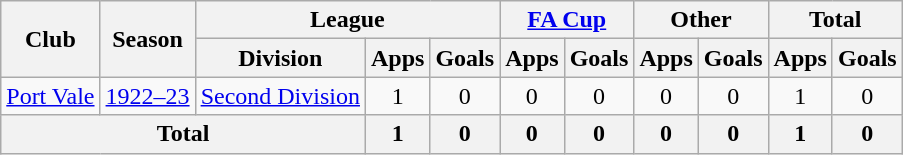<table class="wikitable" style="text-align:center">
<tr>
<th rowspan="2">Club</th>
<th rowspan="2">Season</th>
<th colspan="3">League</th>
<th colspan="2"><a href='#'>FA Cup</a></th>
<th colspan="2">Other</th>
<th colspan="2">Total</th>
</tr>
<tr>
<th>Division</th>
<th>Apps</th>
<th>Goals</th>
<th>Apps</th>
<th>Goals</th>
<th>Apps</th>
<th>Goals</th>
<th>Apps</th>
<th>Goals</th>
</tr>
<tr>
<td><a href='#'>Port Vale</a></td>
<td><a href='#'>1922–23</a></td>
<td><a href='#'>Second Division</a></td>
<td>1</td>
<td>0</td>
<td>0</td>
<td>0</td>
<td>0</td>
<td>0</td>
<td>1</td>
<td>0</td>
</tr>
<tr>
<th colspan="3">Total</th>
<th>1</th>
<th>0</th>
<th>0</th>
<th>0</th>
<th>0</th>
<th>0</th>
<th>1</th>
<th>0</th>
</tr>
</table>
